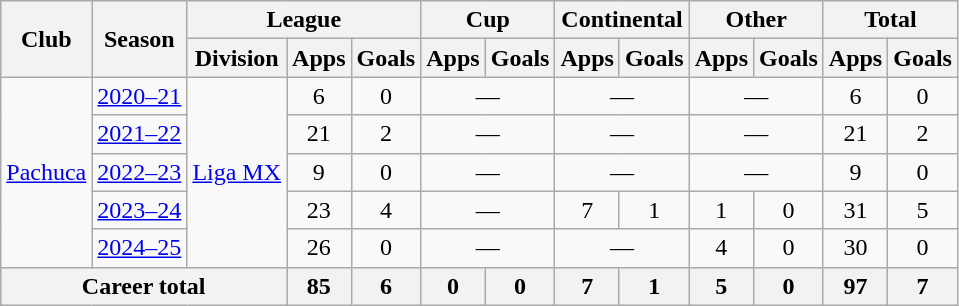<table class="wikitable" style="text-align: center">
<tr>
<th rowspan="2">Club</th>
<th rowspan="2">Season</th>
<th colspan="3">League</th>
<th colspan="2">Cup</th>
<th colspan="2">Continental</th>
<th colspan="2">Other</th>
<th colspan="2">Total</th>
</tr>
<tr>
<th>Division</th>
<th>Apps</th>
<th>Goals</th>
<th>Apps</th>
<th>Goals</th>
<th>Apps</th>
<th>Goals</th>
<th>Apps</th>
<th>Goals</th>
<th>Apps</th>
<th>Goals</th>
</tr>
<tr>
<td rowspan="5"><a href='#'>Pachuca</a></td>
<td><a href='#'>2020–21</a></td>
<td rowspan="5"><a href='#'>Liga MX</a></td>
<td>6</td>
<td>0</td>
<td colspan="2">—</td>
<td colspan="2">—</td>
<td colspan="2">—</td>
<td>6</td>
<td>0</td>
</tr>
<tr>
<td><a href='#'>2021–22</a></td>
<td>21</td>
<td>2</td>
<td colspan="2">—</td>
<td colspan="2">—</td>
<td colspan="2">—</td>
<td>21</td>
<td>2</td>
</tr>
<tr>
<td><a href='#'>2022–23</a></td>
<td>9</td>
<td>0</td>
<td colspan="2">—</td>
<td colspan="2">—</td>
<td colspan="2">—</td>
<td>9</td>
<td>0</td>
</tr>
<tr>
<td><a href='#'>2023–24</a></td>
<td>23</td>
<td>4</td>
<td colspan="2">—</td>
<td>7</td>
<td>1</td>
<td>1</td>
<td>0</td>
<td>31</td>
<td>5</td>
</tr>
<tr>
<td><a href='#'>2024–25</a></td>
<td>26</td>
<td>0</td>
<td colspan="2">—</td>
<td colspan="2">—</td>
<td>4</td>
<td>0</td>
<td>30</td>
<td>0</td>
</tr>
<tr>
<th colspan="3">Career total</th>
<th>85</th>
<th>6</th>
<th>0</th>
<th>0</th>
<th>7</th>
<th>1</th>
<th>5</th>
<th>0</th>
<th>97</th>
<th>7</th>
</tr>
</table>
